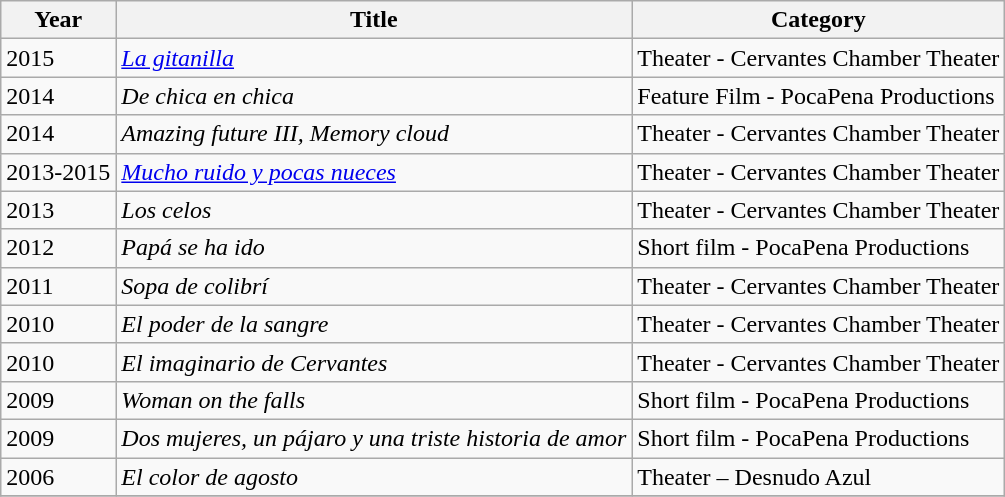<table class="wikitable sortable">
<tr>
<th>Year</th>
<th>Title</th>
<th>Category</th>
</tr>
<tr>
<td>2015</td>
<td><em><a href='#'>La gitanilla</a></em></td>
<td>Theater - Cervantes Chamber Theater</td>
</tr>
<tr>
<td>2014</td>
<td><em>De chica en chica</em></td>
<td>Feature Film - PocaPena Productions</td>
</tr>
<tr>
<td>2014</td>
<td><em>Amazing future III, Memory cloud</em></td>
<td>Theater - Cervantes Chamber Theater</td>
</tr>
<tr>
<td>2013-2015</td>
<td><em><a href='#'>Mucho ruido y pocas nueces</a></em></td>
<td>Theater - Cervantes Chamber Theater</td>
</tr>
<tr>
<td>2013</td>
<td><em>Los celos</em></td>
<td>Theater - Cervantes Chamber Theater</td>
</tr>
<tr>
<td>2012</td>
<td><em>Papá se ha ido</em></td>
<td>Short film - PocaPena Productions</td>
</tr>
<tr>
<td>2011</td>
<td><em>Sopa de colibrí</em></td>
<td>Theater - Cervantes Chamber Theater</td>
</tr>
<tr>
<td>2010</td>
<td><em>El poder de la sangre</em></td>
<td>Theater - Cervantes Chamber Theater</td>
</tr>
<tr>
<td>2010</td>
<td><em>El imaginario de Cervantes</em></td>
<td>Theater - Cervantes Chamber Theater</td>
</tr>
<tr>
<td>2009</td>
<td><em>Woman on the falls</em></td>
<td>Short film - PocaPena Productions</td>
</tr>
<tr>
<td>2009</td>
<td><em>Dos mujeres, un pájaro y una triste historia de amor</em></td>
<td>Short film - PocaPena Productions</td>
</tr>
<tr>
<td>2006</td>
<td><em>El color de agosto</em></td>
<td>Theater – Desnudo Azul</td>
</tr>
<tr>
</tr>
</table>
